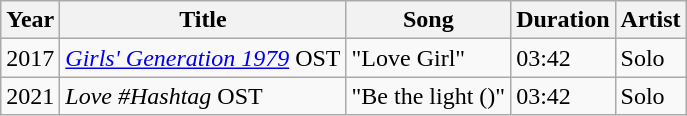<table class="wikitable">
<tr>
<th scope="col">Year</th>
<th scope="col">Title</th>
<th>Song</th>
<th>Duration</th>
<th scope="col">Artist</th>
</tr>
<tr>
<td>2017</td>
<td><em><a href='#'>Girls' Generation 1979</a></em> OST</td>
<td>"Love Girl"</td>
<td>03:42</td>
<td>Solo</td>
</tr>
<tr>
<td>2021</td>
<td><em>Love #Hashtag</em> OST</td>
<td>"Be the light ()"</td>
<td>03:42</td>
<td>Solo</td>
</tr>
</table>
